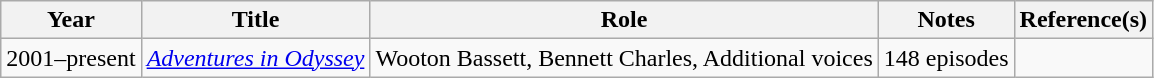<table class="wikitable">
<tr>
<th>Year</th>
<th>Title</th>
<th>Role</th>
<th>Notes</th>
<th>Reference(s)</th>
</tr>
<tr>
<td>2001–present</td>
<td><em><a href='#'>Adventures in Odyssey</a></em></td>
<td>Wooton Bassett, Bennett Charles, Additional voices</td>
<td>148 episodes</td>
<td></td>
</tr>
</table>
